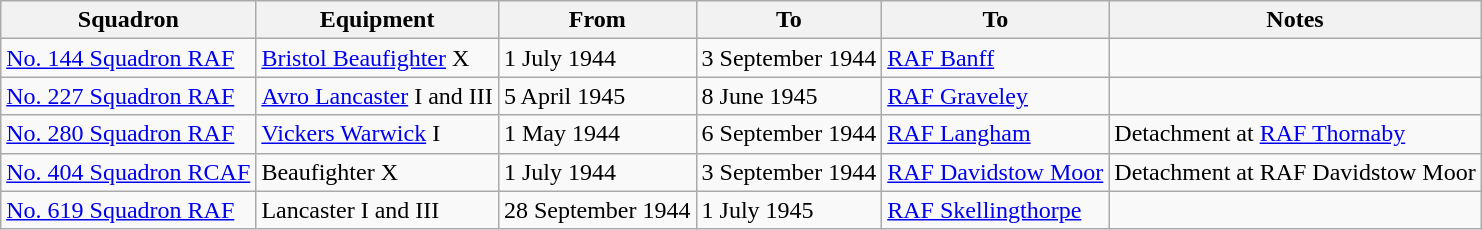<table class="wikitable sortable">
<tr>
<th>Squadron</th>
<th>Equipment</th>
<th>From</th>
<th>To</th>
<th>To</th>
<th>Notes</th>
</tr>
<tr>
<td><a href='#'>No. 144 Squadron RAF</a></td>
<td><a href='#'>Bristol Beaufighter</a> X</td>
<td>1 July 1944</td>
<td>3 September 1944</td>
<td><a href='#'>RAF Banff</a></td>
<td></td>
</tr>
<tr>
<td><a href='#'>No. 227 Squadron RAF</a></td>
<td><a href='#'>Avro Lancaster</a> I and III</td>
<td>5 April 1945</td>
<td>8 June 1945</td>
<td><a href='#'>RAF Graveley</a></td>
<td></td>
</tr>
<tr>
<td><a href='#'>No. 280 Squadron RAF</a></td>
<td><a href='#'>Vickers Warwick</a> I</td>
<td>1 May 1944</td>
<td>6 September 1944</td>
<td><a href='#'>RAF Langham</a></td>
<td>Detachment at <a href='#'>RAF Thornaby</a></td>
</tr>
<tr>
<td><a href='#'>No. 404 Squadron RCAF</a></td>
<td>Beaufighter X</td>
<td>1 July 1944</td>
<td>3 September 1944</td>
<td><a href='#'>RAF Davidstow Moor</a></td>
<td>Detachment at RAF Davidstow Moor</td>
</tr>
<tr>
<td><a href='#'>No. 619 Squadron RAF</a></td>
<td>Lancaster I and III</td>
<td>28 September 1944</td>
<td>1 July 1945</td>
<td><a href='#'>RAF Skellingthorpe</a></td>
<td></td>
</tr>
</table>
